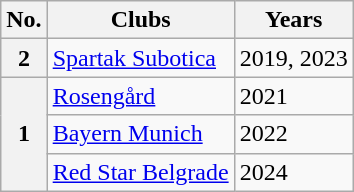<table class="wikitable">
<tr>
<th><strong>No.</strong></th>
<th><strong>Clubs</strong></th>
<th><strong>Years</strong></th>
</tr>
<tr>
<th>2</th>
<td> <a href='#'>Spartak Subotica</a></td>
<td>2019, 2023</td>
</tr>
<tr>
<th rowspan=3>1</th>
<td> <a href='#'>Rosengård</a></td>
<td>2021</td>
</tr>
<tr>
<td> <a href='#'>Bayern Munich</a></td>
<td>2022</td>
</tr>
<tr>
<td> <a href='#'>Red Star Belgrade</a></td>
<td>2024</td>
</tr>
</table>
